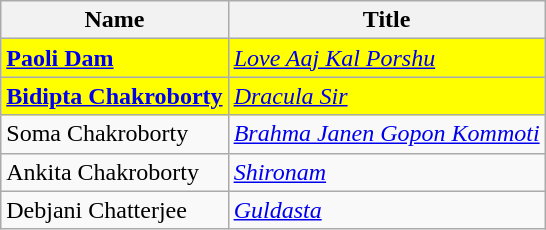<table class="wikitable">
<tr>
<th>Name</th>
<th>Title</th>
</tr>
<tr>
<td style="background:#FFFF00"><strong><a href='#'>Paoli Dam</a></strong></td>
<td style="background:#FFFF00"><em><a href='#'>Love Aaj Kal Porshu</a></em></td>
</tr>
<tr>
<td style="background:#FFFF00"><a href='#'><strong>Bidipta Chakroborty</strong></a></td>
<td style="background:#FFFF00"><em><a href='#'>Dracula Sir</a></em></td>
</tr>
<tr>
<td>Soma Chakroborty</td>
<td><em><a href='#'>Brahma Janen Gopon Kommoti</a></em></td>
</tr>
<tr>
<td>Ankita Chakroborty</td>
<td><em><a href='#'>Shironam</a></em></td>
</tr>
<tr>
<td>Debjani Chatterjee</td>
<td><a href='#'><em>Guldasta</em></a></td>
</tr>
</table>
